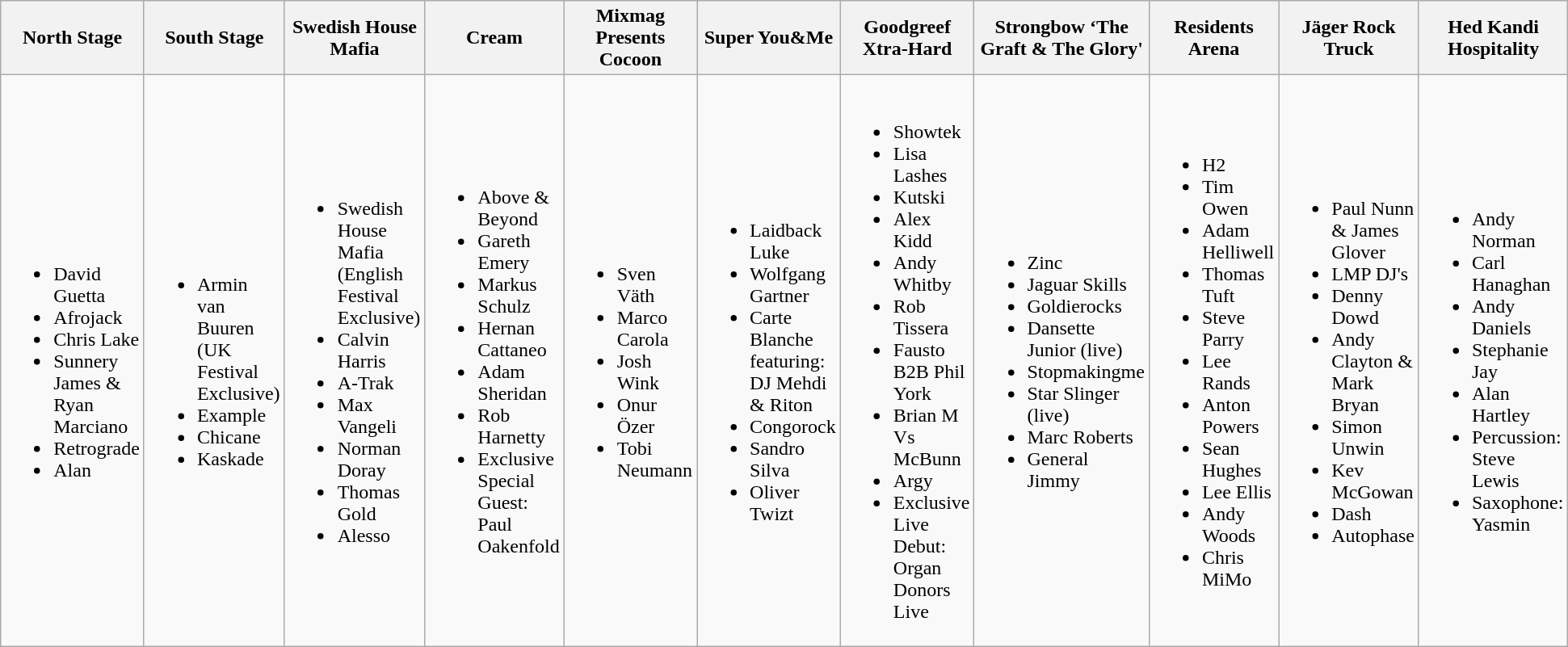<table class="wikitable">
<tr>
<th>North Stage</th>
<th>South Stage</th>
<th>Swedish House Mafia</th>
<th>Cream</th>
<th>Mixmag Presents Cocoon</th>
<th>Super You&Me</th>
<th>Goodgreef Xtra-Hard</th>
<th>Strongbow ‘The Graft & The Glory'</th>
<th>Residents Arena</th>
<th>Jäger Rock Truck</th>
<th>Hed Kandi Hospitality</th>
</tr>
<tr>
<td><br><ul><li>David Guetta</li><li>Afrojack</li><li>Chris Lake</li><li>Sunnery James & Ryan Marciano</li><li>Retrograde</li><li>Alan</li></ul></td>
<td><br><ul><li>Armin van Buuren (UK Festival Exclusive)</li><li>Example</li><li>Chicane</li><li>Kaskade</li></ul></td>
<td><br><ul><li>Swedish House Mafia (English Festival Exclusive)</li><li>Calvin Harris</li><li>A-Trak</li><li>Max Vangeli</li><li>Norman Doray</li><li>Thomas Gold</li><li>Alesso</li></ul></td>
<td><br><ul><li>Above & Beyond</li><li>Gareth Emery</li><li>Markus Schulz</li><li>Hernan Cattaneo</li><li>Adam Sheridan</li><li>Rob Harnetty</li><li>Exclusive Special Guest: Paul Oakenfold</li></ul></td>
<td><br><ul><li>Sven Väth</li><li>Marco Carola</li><li>Josh Wink</li><li>Onur Özer</li><li>Tobi Neumann</li></ul></td>
<td><br><ul><li>Laidback Luke</li><li>Wolfgang Gartner</li><li>Carte Blanche featuring: DJ Mehdi & Riton</li><li>Congorock</li><li>Sandro Silva</li><li>Oliver Twizt</li></ul></td>
<td><br><ul><li>Showtek</li><li>Lisa Lashes</li><li>Kutski</li><li>Alex Kidd</li><li>Andy Whitby</li><li>Rob Tissera</li><li>Fausto B2B Phil York</li><li>Brian M Vs McBunn</li><li>Argy</li><li>Exclusive Live Debut: Organ Donors Live</li></ul></td>
<td><br><ul><li>Zinc</li><li>Jaguar Skills</li><li>Goldierocks</li><li>Dansette Junior (live)</li><li>Stopmakingme</li><li>Star Slinger (live)</li><li>Marc Roberts</li><li>General Jimmy</li></ul></td>
<td><br><ul><li>H2</li><li>Tim Owen</li><li>Adam Helliwell</li><li>Thomas Tuft</li><li>Steve Parry</li><li>Lee Rands</li><li>Anton Powers</li><li>Sean Hughes</li><li>Lee Ellis</li><li>Andy Woods</li><li>Chris MiMo</li></ul></td>
<td><br><ul><li>Paul Nunn & James Glover</li><li>LMP DJ's</li><li>Denny Dowd</li><li>Andy Clayton & Mark Bryan</li><li>Simon Unwin</li><li>Kev McGowan</li><li>Dash</li><li>Autophase</li></ul></td>
<td><br><ul><li>Andy Norman</li><li>Carl Hanaghan</li><li>Andy Daniels</li><li>Stephanie Jay</li><li>Alan Hartley</li><li>Percussion: Steve Lewis</li><li>Saxophone: Yasmin</li></ul></td>
</tr>
</table>
